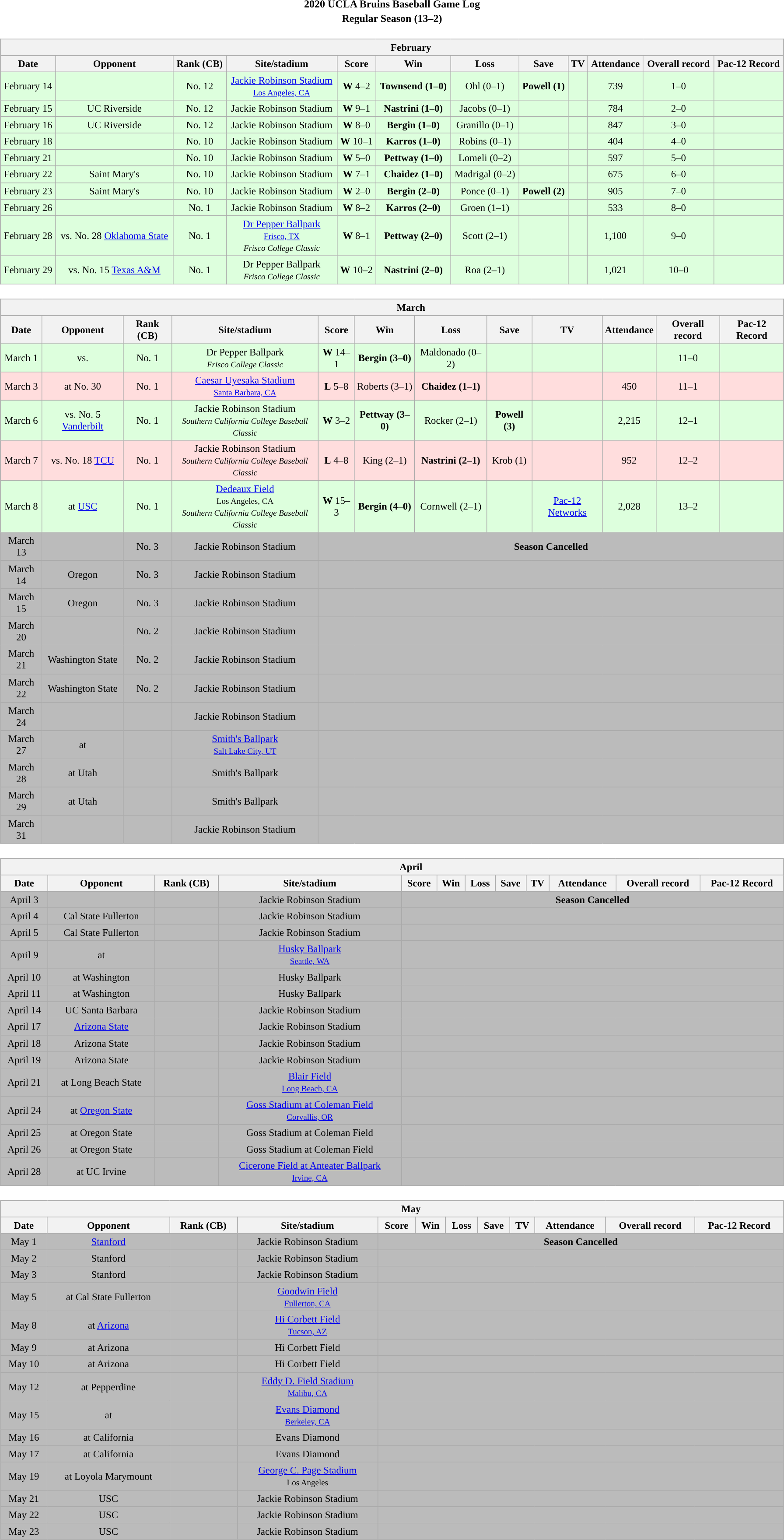<table class="toccolours" width=95% style="clear:both; margin:1.5em auto; text-align:center;">
<tr>
<th colspan=2>2020 UCLA Bruins Baseball Game Log</th>
</tr>
<tr>
<th colspan=2>Regular Season (13–2)</th>
</tr>
<tr valign="top">
<td><br><table class="wikitable collapsible" style="margin:auto; width:100%; text-align:center; font-size:95%">
<tr>
<th colspan=12 style="padding-left:4em;">February</th>
</tr>
<tr>
<th>Date</th>
<th>Opponent</th>
<th>Rank (CB)</th>
<th>Site/stadium</th>
<th>Score</th>
<th>Win</th>
<th>Loss</th>
<th>Save</th>
<th>TV</th>
<th>Attendance</th>
<th>Overall record</th>
<th>Pac-12 Record</th>
</tr>
<tr align="center" bgcolor="#ddffdd">
<td>February 14</td>
<td></td>
<td>No. 12</td>
<td><a href='#'>Jackie Robinson Stadium</a><br><small><a href='#'>Los Angeles, CA</a></small></td>
<td><strong>W</strong> 4–2</td>
<td><strong>Townsend (1–0)</strong></td>
<td>Ohl (0–1)</td>
<td><strong>Powell (1)</strong></td>
<td></td>
<td>739</td>
<td>1–0</td>
<td></td>
</tr>
<tr align="center" bgcolor="#ddffdd">
<td>February 15</td>
<td>UC Riverside</td>
<td>No. 12</td>
<td>Jackie Robinson Stadium</td>
<td><strong>W</strong> 9–1</td>
<td><strong>Nastrini (1–0)</strong></td>
<td>Jacobs (0–1)</td>
<td></td>
<td></td>
<td>784</td>
<td>2–0</td>
<td></td>
</tr>
<tr align="center" bgcolor="#ddffdd">
<td>February 16</td>
<td>UC Riverside</td>
<td>No. 12</td>
<td>Jackie Robinson Stadium</td>
<td><strong>W</strong> 8–0</td>
<td><strong>Bergin (1–0)</strong></td>
<td>Granillo (0–1)</td>
<td></td>
<td></td>
<td>847</td>
<td>3–0</td>
<td></td>
</tr>
<tr align="center" bgcolor="#ddffdd">
<td>February 18</td>
<td></td>
<td>No. 10</td>
<td>Jackie Robinson Stadium</td>
<td><strong>W</strong> 10–1</td>
<td><strong>Karros (1–0)</strong></td>
<td>Robins (0–1)</td>
<td></td>
<td></td>
<td>404</td>
<td>4–0</td>
<td></td>
</tr>
<tr align="center" bgcolor="#ddffdd">
<td>February 21</td>
<td></td>
<td>No. 10</td>
<td>Jackie Robinson Stadium</td>
<td><strong>W</strong> 5–0</td>
<td><strong>Pettway (1–0)</strong></td>
<td>Lomeli (0–2)</td>
<td></td>
<td></td>
<td>597</td>
<td>5–0</td>
<td></td>
</tr>
<tr align="center" bgcolor="#ddffdd">
<td>February 22</td>
<td>Saint Mary's</td>
<td>No. 10</td>
<td>Jackie Robinson Stadium</td>
<td><strong>W</strong> 7–1</td>
<td><strong>Chaidez (1–0)</strong></td>
<td>Madrigal (0–2)</td>
<td></td>
<td></td>
<td>675</td>
<td>6–0</td>
<td></td>
</tr>
<tr align="center" bgcolor="#ddffdd">
<td>February 23</td>
<td>Saint Mary's</td>
<td>No. 10</td>
<td>Jackie Robinson Stadium</td>
<td><strong>W</strong> 2–0</td>
<td><strong>Bergin (2–0)</strong></td>
<td>Ponce (0–1)</td>
<td><strong>Powell (2)</strong></td>
<td></td>
<td>905</td>
<td>7–0</td>
<td></td>
</tr>
<tr align="center" bgcolor="#ddffdd">
<td>February 26</td>
<td></td>
<td>No. 1</td>
<td>Jackie Robinson Stadium</td>
<td><strong>W</strong> 8–2</td>
<td><strong>Karros (2–0)</strong></td>
<td>Groen (1–1)</td>
<td></td>
<td></td>
<td>533</td>
<td>8–0</td>
<td></td>
</tr>
<tr align="center" bgcolor="#ddffdd">
<td>February 28</td>
<td>vs. No. 28 <a href='#'>Oklahoma State</a></td>
<td>No. 1</td>
<td><a href='#'>Dr Pepper Ballpark</a><br><small><a href='#'>Frisco, TX</a><br><em>Frisco College Classic</em></small></td>
<td><strong>W</strong> 8–1</td>
<td><strong>Pettway (2–0)</strong></td>
<td>Scott (2–1)</td>
<td></td>
<td></td>
<td>1,100</td>
<td>9–0</td>
<td></td>
</tr>
<tr align="center" bgcolor="#ddffdd">
<td>February 29</td>
<td>vs. No. 15 <a href='#'>Texas A&M</a></td>
<td>No. 1</td>
<td>Dr Pepper Ballpark<br><small><em>Frisco College Classic</em></small></td>
<td><strong>W</strong> 10–2</td>
<td><strong>Nastrini (2–0)</strong></td>
<td>Roa (2–1)</td>
<td></td>
<td></td>
<td>1,021</td>
<td>10–0</td>
<td></td>
</tr>
</table>
</td>
</tr>
<tr>
<td><br><table class="wikitable collapsible " style="margin:auto; width:100%; text-align:center; font-size:95%">
<tr>
<th colspan=12 style="padding-left:4em;">March</th>
</tr>
<tr>
<th>Date</th>
<th>Opponent</th>
<th>Rank (CB)</th>
<th>Site/stadium</th>
<th>Score</th>
<th>Win</th>
<th>Loss</th>
<th>Save</th>
<th>TV</th>
<th>Attendance</th>
<th>Overall record</th>
<th>Pac-12 Record</th>
</tr>
<tr align="center" bgcolor="#ddffdd">
<td>March 1</td>
<td>vs. </td>
<td>No. 1</td>
<td>Dr Pepper Ballpark<br><small><em>Frisco College Classic</em></small></td>
<td><strong>W</strong> 14–1</td>
<td><strong>Bergin (3–0)</strong></td>
<td>Maldonado (0–2)</td>
<td></td>
<td></td>
<td></td>
<td>11–0</td>
<td></td>
</tr>
<tr align="center" bgcolor="#ffdddd">
<td>March 3</td>
<td>at No. 30 </td>
<td>No. 1</td>
<td><a href='#'>Caesar Uyesaka Stadium</a><br><small><a href='#'>Santa Barbara, CA</a></small></td>
<td><strong>L</strong> 5–8</td>
<td>Roberts (3–1)</td>
<td><strong>Chaidez (1–1)</strong></td>
<td></td>
<td></td>
<td>450</td>
<td>11–1</td>
<td></td>
</tr>
<tr align="center" bgcolor="#ddffdd">
<td>March 6</td>
<td>vs. No. 5 <a href='#'>Vanderbilt</a></td>
<td>No. 1</td>
<td>Jackie Robinson Stadium<br><small><em>Southern California College Baseball Classic</em></small></td>
<td><strong>W</strong> 3–2</td>
<td><strong>Pettway (3–0)</strong></td>
<td>Rocker (2–1)</td>
<td><strong>Powell (3)</strong></td>
<td></td>
<td>2,215</td>
<td>12–1</td>
<td></td>
</tr>
<tr align="center" bgcolor="#ffdddd">
<td>March 7</td>
<td>vs. No. 18 <a href='#'>TCU</a></td>
<td>No. 1</td>
<td>Jackie Robinson Stadium<br><small><em>Southern California College Baseball Classic</em></small></td>
<td><strong>L</strong> 4–8</td>
<td>King (2–1)</td>
<td><strong>Nastrini (2–1)</strong></td>
<td>Krob (1)</td>
<td></td>
<td>952</td>
<td>12–2</td>
<td></td>
</tr>
<tr align="center" bgcolor="#ddffdd">
<td>March 8</td>
<td>at <a href='#'>USC</a></td>
<td>No. 1</td>
<td><a href='#'>Dedeaux Field</a><br><small>Los Angeles, CA<br><em>Southern California College Baseball Classic</em></small></td>
<td><strong>W</strong> 15–3</td>
<td><strong>Bergin (4–0)</strong></td>
<td>Cornwell (2–1)</td>
<td></td>
<td><a href='#'>Pac-12 Networks</a></td>
<td>2,028</td>
<td>13–2</td>
<td></td>
</tr>
<tr align="center" bgcolor="#bbbbbb">
<td>March 13</td>
<td></td>
<td>No. 3</td>
<td>Jackie Robinson Stadium</td>
<td colspan=8><strong>Season Cancelled</strong></td>
</tr>
<tr align="center" bgcolor="#bbbbbb">
<td>March 14</td>
<td>Oregon</td>
<td>No. 3</td>
<td>Jackie Robinson Stadium</td>
<td colspan=8></td>
</tr>
<tr align="center" bgcolor="#bbbbbb">
<td>March 15</td>
<td>Oregon</td>
<td>No. 3</td>
<td>Jackie Robinson Stadium</td>
<td colspan=8></td>
</tr>
<tr align="center" bgcolor="#bbbbbb">
<td>March 20</td>
<td></td>
<td>No. 2</td>
<td>Jackie Robinson Stadium</td>
<td colspan=8></td>
</tr>
<tr align="center" bgcolor="#bbbbbb">
<td>March 21</td>
<td>Washington State</td>
<td>No. 2</td>
<td>Jackie Robinson Stadium</td>
<td colspan=8></td>
</tr>
<tr align="center" bgcolor="#bbbbbb">
<td>March 22</td>
<td>Washington State</td>
<td>No. 2</td>
<td>Jackie Robinson Stadium</td>
<td colspan=8></td>
</tr>
<tr align="center" bgcolor="#bbbbbb">
<td>March 24</td>
<td></td>
<td></td>
<td>Jackie Robinson Stadium</td>
<td colspan=8></td>
</tr>
<tr align="center" bgcolor="#bbbbbb">
<td>March 27</td>
<td>at </td>
<td></td>
<td><a href='#'>Smith's Ballpark</a><br><small><a href='#'>Salt Lake City, UT</a></small></td>
<td colspan=8></td>
</tr>
<tr align="center" bgcolor="#bbbbbb">
<td>March 28</td>
<td>at Utah</td>
<td></td>
<td>Smith's Ballpark</td>
<td colspan=8></td>
</tr>
<tr align="center" bgcolor="#bbbbbb">
<td>March 29</td>
<td>at Utah</td>
<td></td>
<td>Smith's Ballpark</td>
<td colspan=8></td>
</tr>
<tr align="center" bgcolor="#bbbbbb">
<td>March 31</td>
<td></td>
<td></td>
<td>Jackie Robinson Stadium</td>
<td colspan=8></td>
</tr>
</table>
</td>
</tr>
<tr>
<td><br><table class="wikitable collapsible " style="margin:auto; width:100%; text-align:center; font-size:95%">
<tr>
<th colspan=12 style="padding-left:4em;">April</th>
</tr>
<tr>
<th>Date</th>
<th>Opponent</th>
<th>Rank (CB)</th>
<th>Site/stadium</th>
<th>Score</th>
<th>Win</th>
<th>Loss</th>
<th>Save</th>
<th>TV</th>
<th>Attendance</th>
<th>Overall record</th>
<th>Pac-12 Record</th>
</tr>
<tr align="center" bgcolor="#bbbbbb">
<td>April 3</td>
<td></td>
<td></td>
<td>Jackie Robinson Stadium</td>
<td colspan=8><strong>Season Cancelled</strong></td>
</tr>
<tr align="center" bgcolor="#bbbbbb">
<td>April 4</td>
<td>Cal State Fullerton</td>
<td></td>
<td>Jackie Robinson Stadium</td>
<td colspan=8></td>
</tr>
<tr align="center" bgcolor="#bbbbbb">
<td>April 5</td>
<td>Cal State Fullerton</td>
<td></td>
<td>Jackie Robinson Stadium</td>
<td colspan=8></td>
</tr>
<tr align="center" bgcolor="#bbbbbb">
<td>April 9</td>
<td>at </td>
<td></td>
<td><a href='#'>Husky Ballpark</a><br><small><a href='#'>Seattle, WA</a></small></td>
<td colspan=8></td>
</tr>
<tr align="center" bgcolor="#bbbbbb">
<td>April 10</td>
<td>at Washington</td>
<td></td>
<td>Husky Ballpark</td>
<td colspan=8></td>
</tr>
<tr align="center" bgcolor="#bbbbbb">
<td>April 11</td>
<td>at Washington</td>
<td></td>
<td>Husky Ballpark</td>
<td colspan=8></td>
</tr>
<tr align="center" bgcolor="#bbbbbb">
<td>April 14</td>
<td>UC Santa Barbara</td>
<td></td>
<td>Jackie Robinson Stadium</td>
<td colspan=8></td>
</tr>
<tr align="center" bgcolor="#bbbbbb">
<td>April 17</td>
<td><a href='#'>Arizona State</a></td>
<td></td>
<td>Jackie Robinson Stadium</td>
<td colspan=8></td>
</tr>
<tr align="center" bgcolor="#bbbbbb">
<td>April 18</td>
<td>Arizona State</td>
<td></td>
<td>Jackie Robinson Stadium</td>
<td colspan=8></td>
</tr>
<tr align="center" bgcolor="#bbbbbb">
<td>April 19</td>
<td>Arizona State</td>
<td></td>
<td>Jackie Robinson Stadium</td>
<td colspan=8></td>
</tr>
<tr align="center" bgcolor="#bbbbbb">
<td>April 21</td>
<td>at Long Beach State</td>
<td></td>
<td><a href='#'>Blair Field</a><br><small><a href='#'>Long Beach, CA</a></small></td>
<td colspan=8></td>
</tr>
<tr align="center" bgcolor="#bbbbbb">
<td>April 24</td>
<td>at <a href='#'>Oregon State</a></td>
<td></td>
<td><a href='#'>Goss Stadium at Coleman Field</a><br><small><a href='#'>Corvallis, OR</a></small></td>
<td colspan=8></td>
</tr>
<tr align="center" bgcolor="#bbbbbb">
<td>April 25</td>
<td>at Oregon State</td>
<td></td>
<td>Goss Stadium at Coleman Field</td>
<td colspan=8></td>
</tr>
<tr align="center" bgcolor="#bbbbbb">
<td>April 26</td>
<td>at Oregon State</td>
<td></td>
<td>Goss Stadium at Coleman Field</td>
<td colspan=8></td>
</tr>
<tr align="center" bgcolor="#bbbbbb">
<td>April 28</td>
<td>at UC Irvine</td>
<td></td>
<td><a href='#'>Cicerone Field at Anteater Ballpark</a><br><small><a href='#'>Irvine, CA</a></small></td>
<td colspan=8></td>
</tr>
</table>
</td>
</tr>
<tr>
<td><br><table class="wikitable collapsible " style="margin:auto; width:100%; text-align:center; font-size:95%">
<tr>
<th colspan=12 style="padding-left:4em;">May</th>
</tr>
<tr>
<th>Date</th>
<th>Opponent</th>
<th>Rank (CB)</th>
<th>Site/stadium</th>
<th>Score</th>
<th>Win</th>
<th>Loss</th>
<th>Save</th>
<th>TV</th>
<th>Attendance</th>
<th>Overall record</th>
<th>Pac-12 Record</th>
</tr>
<tr align="center" bgcolor="#bbbbbb">
<td>May 1</td>
<td><a href='#'>Stanford</a></td>
<td></td>
<td>Jackie Robinson Stadium</td>
<td colspan=8><strong>Season Cancelled</strong></td>
</tr>
<tr align="center" bgcolor="#bbbbbb">
<td>May 2</td>
<td>Stanford</td>
<td></td>
<td>Jackie Robinson Stadium</td>
<td colspan=8></td>
</tr>
<tr align="center" bgcolor="#bbbbbb">
<td>May 3</td>
<td>Stanford</td>
<td></td>
<td>Jackie Robinson Stadium</td>
<td colspan=8></td>
</tr>
<tr align="center" bgcolor="#bbbbbb">
<td>May 5</td>
<td>at Cal State Fullerton</td>
<td></td>
<td><a href='#'>Goodwin Field</a><br><small><a href='#'>Fullerton, CA</a></small></td>
<td colspan=8></td>
</tr>
<tr align="center" bgcolor="#bbbbbb">
<td>May 8</td>
<td>at <a href='#'>Arizona</a></td>
<td></td>
<td><a href='#'>Hi Corbett Field</a><br><small><a href='#'>Tucson, AZ</a></small></td>
<td colspan=8></td>
</tr>
<tr align="center" bgcolor="#bbbbbb">
<td>May 9</td>
<td>at Arizona</td>
<td></td>
<td>Hi Corbett Field</td>
<td colspan=8></td>
</tr>
<tr align="center" bgcolor="#bbbbbb">
<td>May 10</td>
<td>at Arizona</td>
<td></td>
<td>Hi Corbett Field</td>
<td colspan=8></td>
</tr>
<tr align="center" bgcolor="#bbbbbb">
<td>May 12</td>
<td>at Pepperdine</td>
<td></td>
<td><a href='#'>Eddy D. Field Stadium</a><br><small><a href='#'>Malibu, CA</a></small></td>
<td colspan=8></td>
</tr>
<tr align="center" bgcolor="#bbbbbb">
<td>May 15</td>
<td>at </td>
<td></td>
<td><a href='#'>Evans Diamond</a><br><small><a href='#'>Berkeley, CA</a></small></td>
<td colspan=8></td>
</tr>
<tr align="center" bgcolor="#bbbbbb">
<td>May 16</td>
<td>at California</td>
<td></td>
<td>Evans Diamond</td>
<td colspan=8></td>
</tr>
<tr align="center" bgcolor="#bbbbbb">
<td>May 17</td>
<td>at California</td>
<td></td>
<td>Evans Diamond</td>
<td colspan=8></td>
</tr>
<tr align="center" bgcolor="#bbbbbb">
<td>May 19</td>
<td>at Loyola Marymount</td>
<td></td>
<td><a href='#'>George C. Page Stadium</a><br><small>Los Angeles</small></td>
<td colspan=8></td>
</tr>
<tr align="center" bgcolor="#bbbbbb">
<td>May 21</td>
<td>USC</td>
<td></td>
<td>Jackie Robinson Stadium</td>
<td colspan=8></td>
</tr>
<tr align="center" bgcolor="#bbbbbb">
<td>May 22</td>
<td>USC</td>
<td></td>
<td>Jackie Robinson Stadium</td>
<td colspan=8></td>
</tr>
<tr align="center" bgcolor="#bbbbbb">
<td>May 23</td>
<td>USC</td>
<td></td>
<td>Jackie Robinson Stadium</td>
<td colspan=8></td>
</tr>
</table>
</td>
</tr>
</table>
